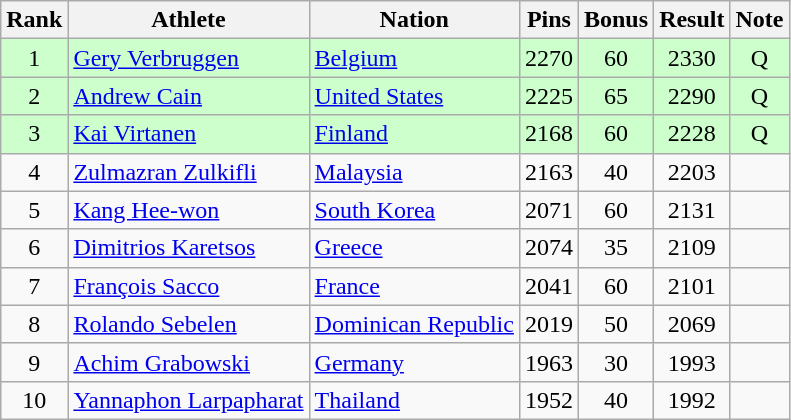<table class="wikitable sortable" style="text-align:center">
<tr>
<th>Rank</th>
<th>Athlete</th>
<th>Nation</th>
<th>Pins</th>
<th>Bonus</th>
<th>Result</th>
<th>Note</th>
</tr>
<tr bgcolor=ccffcc>
<td>1</td>
<td align=left><a href='#'>Gery Verbruggen</a></td>
<td align=left> <a href='#'>Belgium</a></td>
<td>2270</td>
<td>60</td>
<td>2330</td>
<td>Q</td>
</tr>
<tr bgcolor=ccffcc>
<td>2</td>
<td align=left><a href='#'>Andrew Cain</a></td>
<td align=left> <a href='#'>United States</a></td>
<td>2225</td>
<td>65</td>
<td>2290</td>
<td>Q</td>
</tr>
<tr bgcolor=ccffcc>
<td>3</td>
<td align=left><a href='#'>Kai Virtanen</a></td>
<td align=left> <a href='#'>Finland</a></td>
<td>2168</td>
<td>60</td>
<td>2228</td>
<td>Q</td>
</tr>
<tr>
<td>4</td>
<td align=left><a href='#'>Zulmazran Zulkifli</a></td>
<td align=left> <a href='#'>Malaysia</a></td>
<td>2163</td>
<td>40</td>
<td>2203</td>
<td></td>
</tr>
<tr>
<td>5</td>
<td align=left><a href='#'>Kang Hee-won</a></td>
<td align=left> <a href='#'>South Korea</a></td>
<td>2071</td>
<td>60</td>
<td>2131</td>
<td></td>
</tr>
<tr>
<td>6</td>
<td align=left><a href='#'>Dimitrios Karetsos</a></td>
<td align=left> <a href='#'>Greece</a></td>
<td>2074</td>
<td>35</td>
<td>2109</td>
<td></td>
</tr>
<tr>
<td>7</td>
<td align=left><a href='#'>François Sacco</a></td>
<td align=left> <a href='#'>France</a></td>
<td>2041</td>
<td>60</td>
<td>2101</td>
<td></td>
</tr>
<tr>
<td>8</td>
<td align=left><a href='#'>Rolando Sebelen</a></td>
<td align=left> <a href='#'>Dominican Republic</a></td>
<td>2019</td>
<td>50</td>
<td>2069</td>
<td></td>
</tr>
<tr>
<td>9</td>
<td align=left><a href='#'>Achim Grabowski</a></td>
<td align=left> <a href='#'>Germany</a></td>
<td>1963</td>
<td>30</td>
<td>1993</td>
<td></td>
</tr>
<tr>
<td>10</td>
<td align=left><a href='#'>Yannaphon Larpapharat</a></td>
<td align=left> <a href='#'>Thailand</a></td>
<td>1952</td>
<td>40</td>
<td>1992</td>
<td></td>
</tr>
</table>
